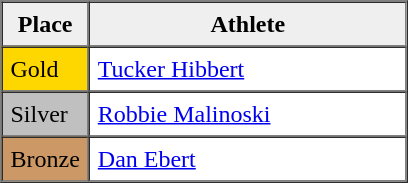<table border=1 cellpadding=5 cellspacing=0>
<tr>
<th style="background:#efefef;" width="20">Place</th>
<th style="background:#efefef;" width="200">Athlete</th>
</tr>
<tr align=left>
<td style="background:gold;">Gold</td>
<td><a href='#'>Tucker Hibbert</a></td>
</tr>
<tr align=left>
<td style="background:silver;">Silver</td>
<td><a href='#'>Robbie Malinoski</a></td>
</tr>
<tr align=left>
<td style="background:#CC9966;">Bronze</td>
<td><a href='#'>Dan Ebert</a></td>
</tr>
</table>
